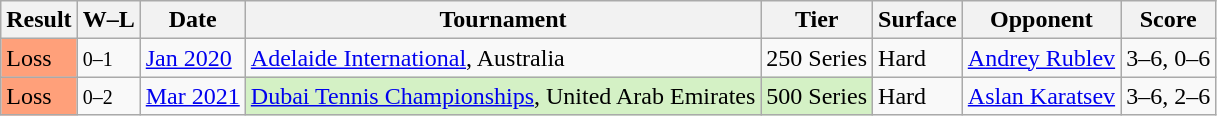<table class="sortable wikitable">
<tr>
<th>Result</th>
<th class="unsortable">W–L</th>
<th>Date</th>
<th>Tournament</th>
<th>Tier</th>
<th>Surface</th>
<th>Opponent</th>
<th class="unsortable">Score</th>
</tr>
<tr>
<td style="background:#ffa07a;">Loss</td>
<td><small>0–1</small></td>
<td><a href='#'>Jan 2020</a></td>
<td><a href='#'>Adelaide International</a>, Australia</td>
<td>250 Series</td>
<td>Hard</td>
<td> <a href='#'>Andrey Rublev</a></td>
<td>3–6, 0–6</td>
</tr>
<tr>
<td style="background:#ffa07a;">Loss</td>
<td><small>0–2</small></td>
<td><a href='#'>Mar 2021</a></td>
<td bgcolor=d4f1c5><a href='#'>Dubai Tennis Championships</a>, United Arab Emirates</td>
<td bgcolor=d4f1c5>500 Series</td>
<td>Hard</td>
<td> <a href='#'>Aslan Karatsev</a></td>
<td>3–6, 2–6</td>
</tr>
</table>
